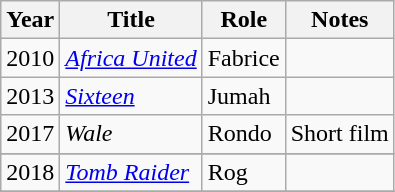<table class="wikitable sortable">
<tr>
<th>Year</th>
<th>Title</th>
<th>Role</th>
<th class="unsortable">Notes</th>
</tr>
<tr>
<td>2010</td>
<td><em><a href='#'>Africa United</a></em></td>
<td>Fabrice</td>
<td></td>
</tr>
<tr>
<td>2013</td>
<td><em><a href='#'>Sixteen</a></em></td>
<td>Jumah</td>
<td></td>
</tr>
<tr>
<td>2017</td>
<td><em>Wale</em></td>
<td>Rondo</td>
<td>Short film</td>
</tr>
<tr>
</tr>
<tr>
<td>2018</td>
<td><em><a href='#'>Tomb Raider</a></em></td>
<td>Rog</td>
<td></td>
</tr>
<tr>
</tr>
</table>
